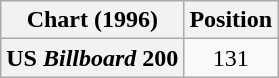<table class="wikitable plainrowheaders" style="text-align:center">
<tr>
<th scope="col">Chart (1996)</th>
<th scope="col">Position</th>
</tr>
<tr>
<th scope="row">US <em>Billboard</em> 200</th>
<td>131</td>
</tr>
</table>
